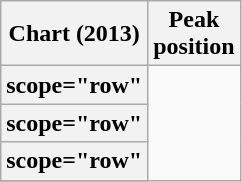<table class="wikitable plainrowheaders sortable" style="text-align:left;">
<tr>
<th scope="col">Chart (2013)</th>
<th scope="col">Peak<br>position</th>
</tr>
<tr>
<th>scope="row" </th>
</tr>
<tr>
<th>scope="row" </th>
</tr>
<tr>
<th>scope="row" </th>
</tr>
<tr>
</tr>
</table>
